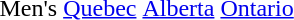<table>
<tr>
<td>Men's</td>
<td> <a href='#'>Quebec</a></td>
<td> <a href='#'>Alberta</a></td>
<td> <a href='#'>Ontario</a></td>
</tr>
</table>
